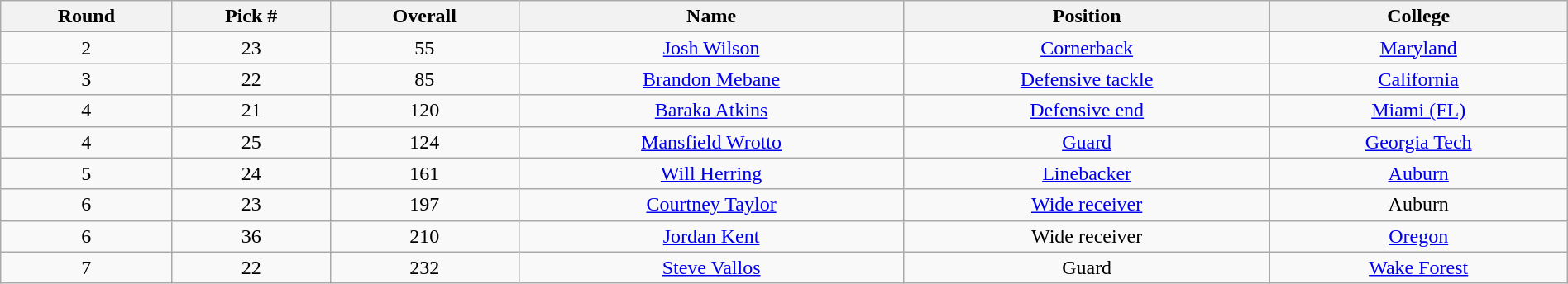<table class="wikitable sortable sortable" style="width: 100%; text-align:center">
<tr>
<th>Round</th>
<th>Pick #</th>
<th>Overall</th>
<th>Name</th>
<th>Position</th>
<th>College</th>
</tr>
<tr>
<td>2</td>
<td>23</td>
<td>55</td>
<td><a href='#'>Josh Wilson</a></td>
<td><a href='#'>Cornerback</a></td>
<td><a href='#'>Maryland</a></td>
</tr>
<tr>
<td>3</td>
<td>22</td>
<td>85</td>
<td><a href='#'>Brandon Mebane</a></td>
<td><a href='#'>Defensive tackle</a></td>
<td><a href='#'>California</a></td>
</tr>
<tr>
<td>4</td>
<td>21</td>
<td>120</td>
<td><a href='#'>Baraka Atkins</a></td>
<td><a href='#'>Defensive end</a></td>
<td><a href='#'>Miami (FL)</a></td>
</tr>
<tr>
<td>4</td>
<td>25</td>
<td>124</td>
<td><a href='#'>Mansfield Wrotto</a></td>
<td><a href='#'>Guard</a></td>
<td><a href='#'>Georgia Tech</a></td>
</tr>
<tr>
<td>5</td>
<td>24</td>
<td>161</td>
<td><a href='#'>Will Herring</a></td>
<td><a href='#'>Linebacker</a></td>
<td><a href='#'>Auburn</a></td>
</tr>
<tr>
<td>6</td>
<td>23</td>
<td>197</td>
<td><a href='#'>Courtney Taylor</a></td>
<td><a href='#'>Wide receiver</a></td>
<td>Auburn</td>
</tr>
<tr>
<td>6</td>
<td>36</td>
<td>210</td>
<td><a href='#'>Jordan Kent</a></td>
<td>Wide receiver</td>
<td><a href='#'>Oregon</a></td>
</tr>
<tr>
<td>7</td>
<td>22</td>
<td>232</td>
<td><a href='#'>Steve Vallos</a></td>
<td>Guard</td>
<td><a href='#'>Wake Forest</a></td>
</tr>
</table>
